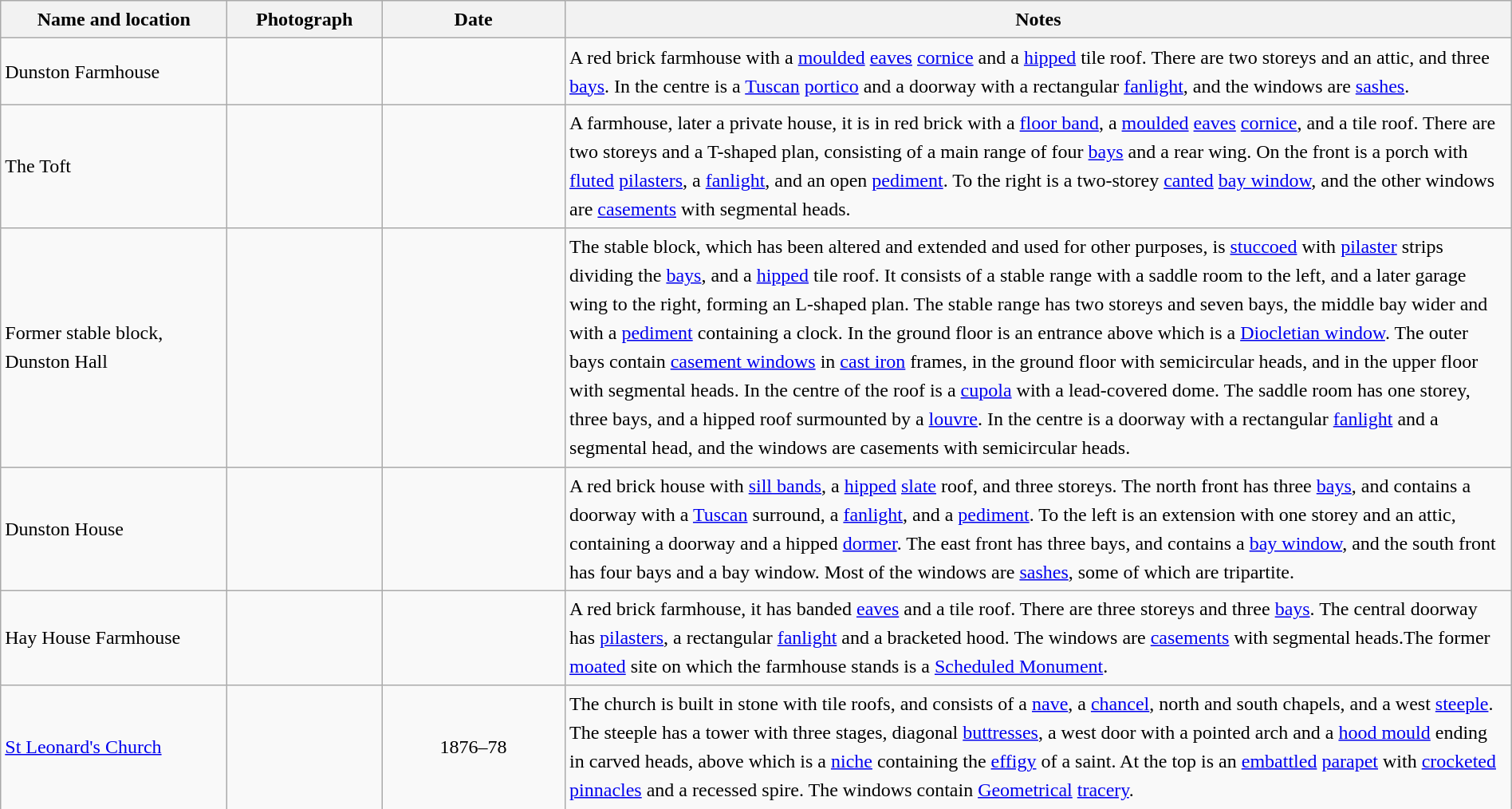<table class="wikitable sortable plainrowheaders" style="width:100%;border:0px;text-align:left;line-height:150%;">
<tr>
<th scope="col"  style="width:150px">Name and location</th>
<th scope="col"  style="width:100px" class="unsortable">Photograph</th>
<th scope="col"  style="width:120px">Date</th>
<th scope="col"  style="width:650px" class="unsortable">Notes</th>
</tr>
<tr>
<td>Dunston Farmhouse<br><small></small></td>
<td></td>
<td align="center"></td>
<td>A red brick farmhouse with a <a href='#'>moulded</a> <a href='#'>eaves</a> <a href='#'>cornice</a> and a <a href='#'>hipped</a> tile roof.  There are two storeys and an attic, and three <a href='#'>bays</a>.  In the centre is a <a href='#'>Tuscan</a> <a href='#'>portico</a> and a doorway with a rectangular <a href='#'>fanlight</a>, and the windows are <a href='#'>sashes</a>.</td>
</tr>
<tr>
<td>The Toft<br><small></small></td>
<td></td>
<td align="center"></td>
<td>A farmhouse, later a private house, it is in red brick with a <a href='#'>floor band</a>, a <a href='#'>moulded</a> <a href='#'>eaves</a> <a href='#'>cornice</a>, and a tile roof.  There are two storeys and a T-shaped plan, consisting of a main range of four <a href='#'>bays</a> and a rear wing.  On the front is a porch with <a href='#'>fluted</a> <a href='#'>pilasters</a>, a <a href='#'>fanlight</a>, and an open <a href='#'>pediment</a>. To the right is a two-storey <a href='#'>canted</a> <a href='#'>bay window</a>, and the other windows are <a href='#'>casements</a> with segmental heads.</td>
</tr>
<tr>
<td>Former stable block, Dunston Hall<br><small></small></td>
<td></td>
<td align="center"></td>
<td>The stable block, which has been altered and extended and used for other purposes, is <a href='#'>stuccoed</a> with <a href='#'>pilaster</a> strips dividing the <a href='#'>bays</a>, and a <a href='#'>hipped</a> tile roof.  It consists of a stable range with a saddle room to the left, and a later garage wing to the right, forming an L-shaped plan.  The stable range has two storeys and seven bays, the middle bay wider and with a <a href='#'>pediment</a> containing a clock.  In the ground floor is an entrance above which is a <a href='#'>Diocletian window</a>.  The outer bays contain <a href='#'>casement windows</a> in <a href='#'>cast iron</a> frames, in the ground floor with semicircular heads, and in the upper floor with segmental heads.  In the centre of the roof is a <a href='#'>cupola</a> with a lead-covered dome.  The saddle room has one storey, three bays, and a hipped roof surmounted by a <a href='#'>louvre</a>.  In the centre is a doorway with a rectangular <a href='#'>fanlight</a> and a segmental head, and the windows are casements with semicircular heads.</td>
</tr>
<tr>
<td>Dunston House<br><small></small></td>
<td></td>
<td align="center"></td>
<td>A red brick house with <a href='#'>sill bands</a>, a <a href='#'>hipped</a> <a href='#'>slate</a> roof, and three storeys.  The north front has three <a href='#'>bays</a>, and contains a doorway with a <a href='#'>Tuscan</a> surround, a <a href='#'>fanlight</a>, and a <a href='#'>pediment</a>.  To the left is an extension with one storey and an attic, containing a doorway and a hipped <a href='#'>dormer</a>.  The east front has three bays, and contains a <a href='#'>bay window</a>, and the south front has four bays and a bay window.  Most of the windows are <a href='#'>sashes</a>, some of which are tripartite.</td>
</tr>
<tr>
<td>Hay House Farmhouse<br><small></small></td>
<td></td>
<td align="center"></td>
<td>A red brick farmhouse, it has banded <a href='#'>eaves</a> and a tile roof.  There are three storeys and three <a href='#'>bays</a>.  The central doorway has <a href='#'>pilasters</a>, a rectangular <a href='#'>fanlight</a> and a bracketed hood.  The windows are <a href='#'>casements</a> with segmental heads.The former <a href='#'>moated</a> site on which the farmhouse stands is a <a href='#'>Scheduled Monument</a>.</td>
</tr>
<tr>
<td><a href='#'>St Leonard's Church</a><br><small></small></td>
<td></td>
<td align="center">1876–78</td>
<td>The church is built in stone with tile roofs, and consists of a <a href='#'>nave</a>, a <a href='#'>chancel</a>, north and south chapels, and a west <a href='#'>steeple</a>.  The steeple has a tower with three stages, diagonal <a href='#'>buttresses</a>, a west door with a pointed arch and a <a href='#'>hood mould</a> ending in carved heads, above which is a <a href='#'>niche</a> containing the <a href='#'>effigy</a> of a saint.  At the top is an <a href='#'>embattled</a> <a href='#'>parapet</a> with <a href='#'>crocketed</a> <a href='#'>pinnacles</a> and a recessed spire.  The windows contain <a href='#'>Geometrical</a> <a href='#'>tracery</a>.</td>
</tr>
<tr>
</tr>
</table>
